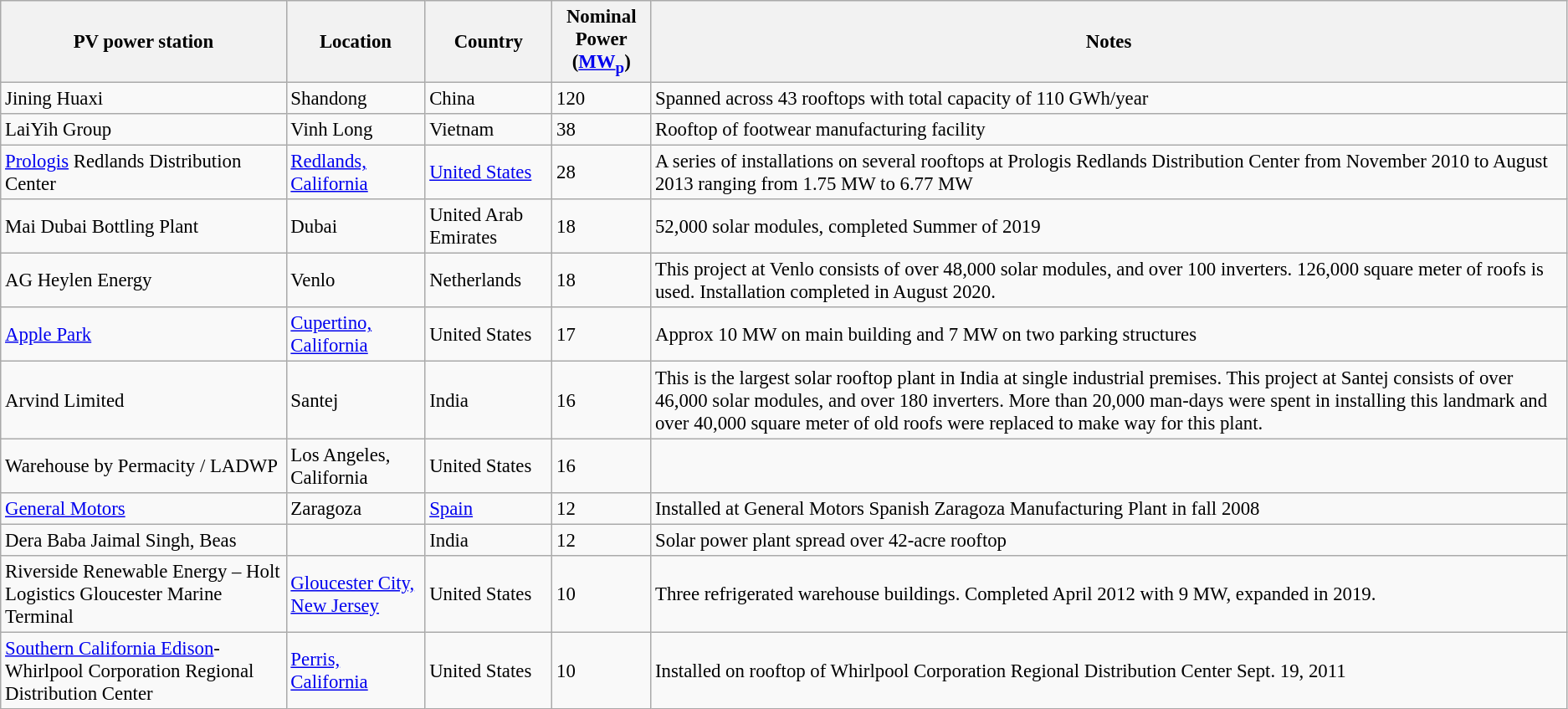<table class="wikitable sortable" style="font-size:95%;">
<tr>
<th>PV power station</th>
<th>Location</th>
<th>Country</th>
<th>Nominal Power<br>(<a href='#'>MW<sub>p</sub></a>)</th>
<th>Notes</th>
</tr>
<tr>
<td>Jining Huaxi</td>
<td>Shandong</td>
<td>China</td>
<td>120</td>
<td>Spanned across 43 rooftops with total capacity of 110 GWh/year</td>
</tr>
<tr>
<td>LaiYih Group</td>
<td>Vinh Long</td>
<td>Vietnam</td>
<td>38</td>
<td>Rooftop of footwear manufacturing facility</td>
</tr>
<tr>
<td><a href='#'>Prologis</a> Redlands Distribution Center</td>
<td><a href='#'>Redlands, California</a></td>
<td><a href='#'>United States</a></td>
<td>28</td>
<td>A series of installations on several rooftops at Prologis Redlands Distribution Center from November 2010 to August 2013 ranging from 1.75 MW to 6.77 MW</td>
</tr>
<tr>
<td>Mai Dubai Bottling Plant</td>
<td>Dubai</td>
<td>United Arab Emirates</td>
<td>18</td>
<td>52,000 solar modules, completed Summer of 2019</td>
</tr>
<tr>
<td>AG Heylen Energy</td>
<td>Venlo</td>
<td>Netherlands</td>
<td>18</td>
<td>This project at Venlo consists of over 48,000 solar modules, and over 100 inverters. 126,000 square meter of roofs is used. Installation completed in August 2020.</td>
</tr>
<tr>
<td><a href='#'>Apple Park</a></td>
<td><a href='#'>Cupertino, California</a></td>
<td>United States</td>
<td>17</td>
<td>Approx 10 MW on main building and 7 MW on two parking structures</td>
</tr>
<tr>
<td>Arvind Limited</td>
<td>Santej</td>
<td>India</td>
<td>16</td>
<td>This is the largest solar rooftop plant in India at single industrial premises. This project at Santej consists of over 46,000 solar modules, and over 180 inverters. More than 20,000 man-days were spent in installing this landmark and over 40,000 square meter of old roofs were replaced to make way for this plant.</td>
</tr>
<tr>
<td>Warehouse by Permacity / LADWP</td>
<td>Los Angeles, California</td>
<td>United States</td>
<td>16</td>
<td></td>
</tr>
<tr>
<td><a href='#'>General Motors</a></td>
<td>Zaragoza</td>
<td><a href='#'>Spain</a></td>
<td>12</td>
<td>Installed at General Motors Spanish Zaragoza Manufacturing Plant in fall 2008</td>
</tr>
<tr>
<td>Dera Baba Jaimal Singh, Beas</td>
<td></td>
<td>India</td>
<td>12</td>
<td>Solar power plant spread over 42-acre rooftop</td>
</tr>
<tr>
<td>Riverside Renewable Energy – Holt Logistics Gloucester Marine Terminal</td>
<td><a href='#'>Gloucester City, New Jersey</a></td>
<td>United States</td>
<td>10</td>
<td>Three refrigerated warehouse buildings. Completed April 2012 with 9 MW, expanded in 2019.</td>
</tr>
<tr>
<td><a href='#'>Southern California Edison</a>-Whirlpool Corporation Regional Distribution Center</td>
<td><a href='#'>Perris, California</a></td>
<td>United States</td>
<td>10</td>
<td>Installed on rooftop of Whirlpool Corporation Regional Distribution Center Sept. 19, 2011</td>
</tr>
</table>
